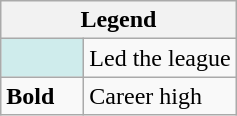<table class="wikitable">
<tr>
<th colspan="2">Legend</th>
</tr>
<tr>
<td style="background:#cfecec; width:3em;"></td>
<td>Led the league</td>
</tr>
<tr>
<td><strong>Bold</strong></td>
<td>Career high</td>
</tr>
</table>
